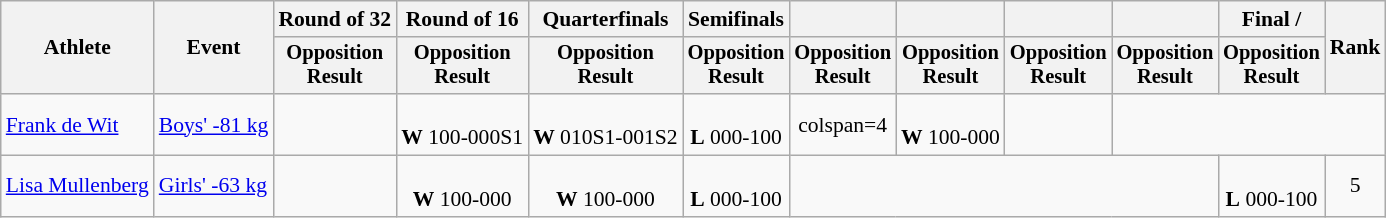<table class="wikitable" style="font-size:90%">
<tr>
<th rowspan="2">Athlete</th>
<th rowspan="2">Event</th>
<th>Round of 32</th>
<th>Round of 16</th>
<th>Quarterfinals</th>
<th>Semifinals</th>
<th></th>
<th></th>
<th></th>
<th></th>
<th>Final / </th>
<th rowspan=2>Rank</th>
</tr>
<tr style="font-size:95%">
<th>Opposition<br>Result</th>
<th>Opposition<br>Result</th>
<th>Opposition<br>Result</th>
<th>Opposition<br>Result</th>
<th>Opposition<br>Result</th>
<th>Opposition<br>Result</th>
<th>Opposition<br>Result</th>
<th>Opposition<br>Result</th>
<th>Opposition<br>Result</th>
</tr>
<tr align=center>
<td align=left><a href='#'>Frank de Wit</a></td>
<td align=left><a href='#'>Boys' -81 kg</a></td>
<td></td>
<td><br> <strong>W</strong> 100-000S1</td>
<td><br> <strong>W</strong> 010S1-001S2</td>
<td><br> <strong>L</strong> 000-100</td>
<td>colspan=4 </td>
<td><br> <strong>W</strong> 100-000</td>
<td></td>
</tr>
<tr align=center>
<td align=left><a href='#'>Lisa Mullenberg</a></td>
<td align=left><a href='#'>Girls' -63 kg</a></td>
<td></td>
<td><br> <strong>W</strong> 100-000</td>
<td><br> <strong>W</strong> 100-000</td>
<td><br> <strong>L</strong> 000-100</td>
<td colspan=4 ></td>
<td><br> <strong>L</strong> 000-100</td>
<td>5</td>
</tr>
</table>
